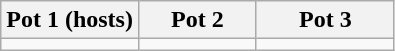<table class="wikitable">
<tr>
<th width=35%>Pot 1 (hosts)</th>
<th width=30%>Pot 2</th>
<th width=35%>Pot 3</th>
</tr>
<tr style="vertical-align:top">
<td></td>
<td></td>
<td></td>
</tr>
</table>
